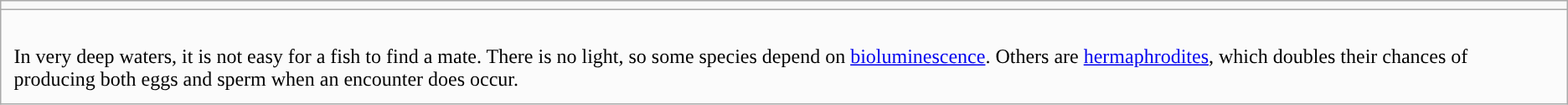<table class="wikitable">
<tr>
<td style="background:"></td>
</tr>
<tr>
<td colspan="4"  style="background:#fbfbfb; padding:10px;"><br>In very deep waters, it is not easy for a fish to find a mate. There is no light, so some species depend on <a href='#'>bioluminescence</a>. Others are <a href='#'>hermaphrodites</a>, which doubles their chances of producing both eggs and sperm when an encounter does occur.</td>
</tr>
</table>
